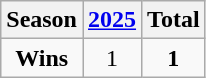<table class=wikitable>
<tr>
<th>Season</th>
<th><a href='#'>2025</a></th>
<th><strong>Total</strong></th>
</tr>
<tr align=center>
<td><strong>Wins</strong></td>
<td>1</td>
<td><strong>1</strong></td>
</tr>
</table>
